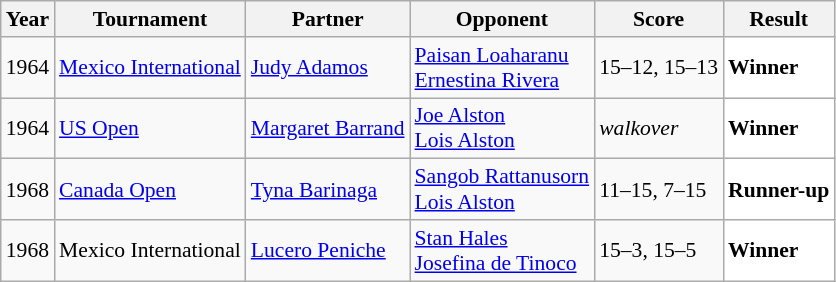<table class="sortable wikitable" style="font-size: 90%;">
<tr>
<th>Year</th>
<th>Tournament</th>
<th>Partner</th>
<th>Opponent</th>
<th>Score</th>
<th>Result</th>
</tr>
<tr>
<td align="center">1964</td>
<td><a href='#'>Mexico International</a></td>
<td> <a href='#'>Judy Adamos</a></td>
<td> <a href='#'>Paisan Loaharanu</a><br> <a href='#'>Ernestina Rivera</a></td>
<td>15–12, 15–13</td>
<td style="text-align:left; background:white"> <strong>Winner</strong></td>
</tr>
<tr>
<td align="center">1964</td>
<td><a href='#'>US Open</a></td>
<td> <a href='#'>Margaret Barrand</a></td>
<td> <a href='#'>Joe Alston</a><br> <a href='#'>Lois Alston</a></td>
<td><em>walkover</em></td>
<td style="text-align:left; background:white"> <strong>Winner</strong></td>
</tr>
<tr>
<td align="center">1968</td>
<td><a href='#'>Canada Open</a></td>
<td> <a href='#'>Tyna Barinaga</a></td>
<td> <a href='#'>Sangob Rattanusorn</a><br> <a href='#'>Lois Alston</a></td>
<td>11–15, 7–15</td>
<td style="text-align:left; background:white"> <strong>Runner-up</strong></td>
</tr>
<tr>
<td align="center">1968</td>
<td>Mexico International</td>
<td> <a href='#'>Lucero Peniche</a></td>
<td> <a href='#'>Stan Hales</a><br> <a href='#'>Josefina de Tinoco</a></td>
<td>15–3, 15–5</td>
<td style="text-align:left; background:white"> <strong>Winner</strong></td>
</tr>
</table>
